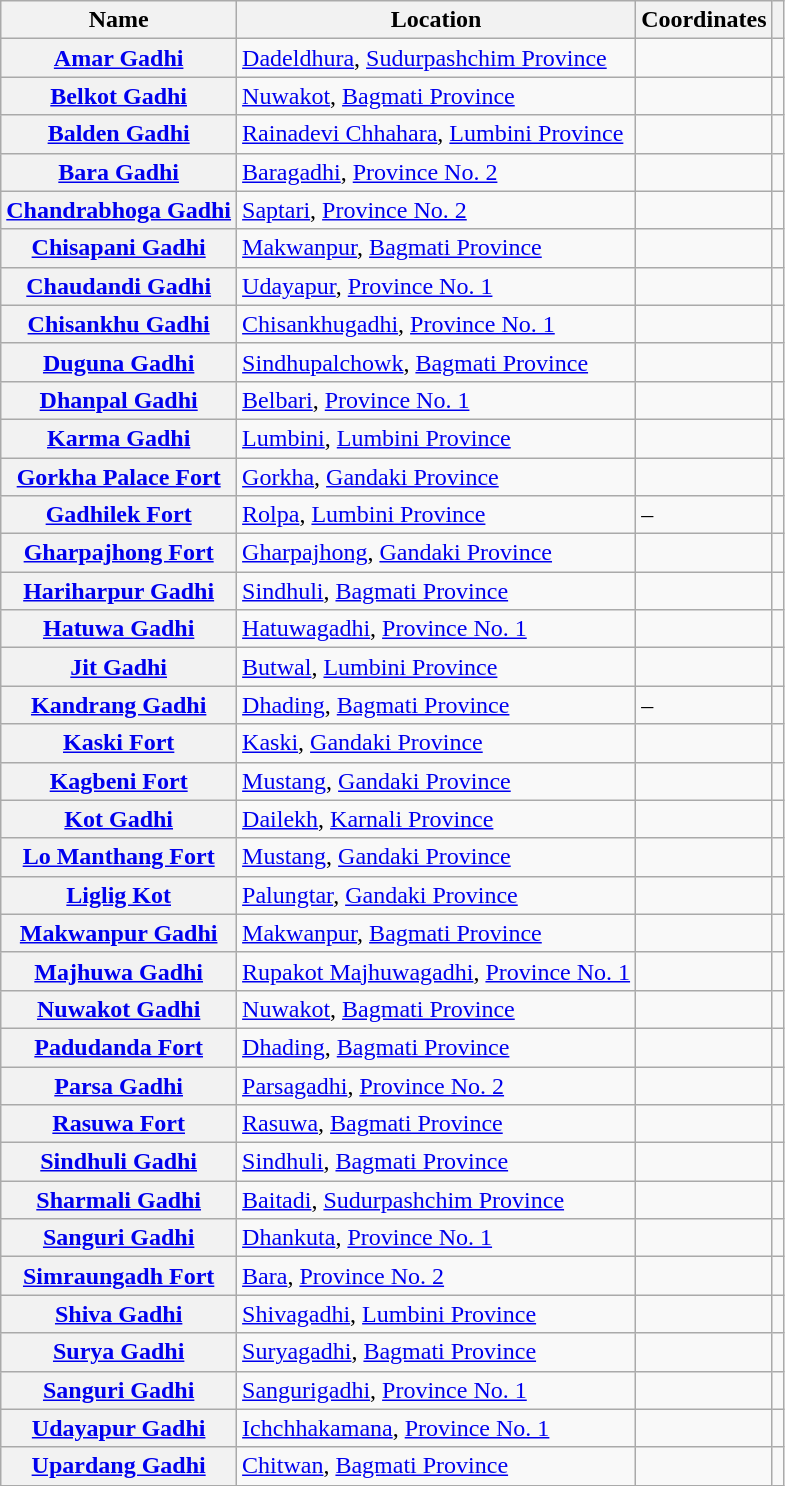<table class="wikitable plainrowheaders sortable">
<tr>
<th scope="col">Name</th>
<th>Location</th>
<th>Coordinates</th>
<th class="unsortable" scope="col"></th>
</tr>
<tr>
<th scope="row"><a href='#'>Amar Gadhi</a></th>
<td><a href='#'>Dadeldhura</a>, <a href='#'>Sudurpashchim Province</a></td>
<td></td>
<td style="text-align:center;"></td>
</tr>
<tr>
<th scope="row"><a href='#'>Belkot Gadhi</a></th>
<td><a href='#'>Nuwakot</a>, <a href='#'>Bagmati Province</a></td>
<td></td>
<td style="text-align:center;"></td>
</tr>
<tr>
<th scope="row"><a href='#'>Balden Gadhi</a></th>
<td><a href='#'>Rainadevi Chhahara</a>, <a href='#'>Lumbini Province</a></td>
<td></td>
<td style="text-align:center;"></td>
</tr>
<tr>
<th scope="row"><a href='#'>Bara Gadhi</a></th>
<td><a href='#'>Baragadhi</a>, <a href='#'>Province No. 2</a></td>
<td></td>
<td style="text-align:center;"></td>
</tr>
<tr>
<th scope="row"><a href='#'>Chandrabhoga Gadhi</a></th>
<td><a href='#'>Saptari</a>, <a href='#'>Province No. 2</a></td>
<td></td>
<td style="text-align:center;"></td>
</tr>
<tr>
<th scope="row"><a href='#'>Chisapani Gadhi</a></th>
<td><a href='#'>Makwanpur</a>, <a href='#'>Bagmati Province</a></td>
<td></td>
<td style="text-align:center;"></td>
</tr>
<tr>
<th scope="row"><a href='#'>Chaudandi Gadhi</a></th>
<td><a href='#'>Udayapur</a>, <a href='#'>Province No. 1</a></td>
<td></td>
<td style="text-align:center;"></td>
</tr>
<tr>
<th scope="row"><a href='#'>Chisankhu Gadhi</a></th>
<td><a href='#'>Chisankhugadhi</a>, <a href='#'>Province No. 1</a></td>
<td></td>
<td style="text-align:center;"></td>
</tr>
<tr>
<th scope="row"><a href='#'>Duguna Gadhi</a></th>
<td><a href='#'>Sindhupalchowk</a>, <a href='#'>Bagmati Province</a></td>
<td></td>
<td style="text-align:center;"></td>
</tr>
<tr>
<th scope="row"><a href='#'>Dhanpal Gadhi</a></th>
<td><a href='#'>Belbari</a>, <a href='#'>Province No. 1</a></td>
<td></td>
<td style="text-align:center;"></td>
</tr>
<tr>
<th scope="row"><a href='#'>Karma Gadhi</a></th>
<td><a href='#'>Lumbini</a>, <a href='#'>Lumbini Province</a></td>
<td></td>
<td style="text-align:center;"></td>
</tr>
<tr>
<th scope="row"><a href='#'>Gorkha Palace Fort</a></th>
<td><a href='#'>Gorkha</a>, <a href='#'>Gandaki Province</a></td>
<td></td>
<td style="text-align:center;"></td>
</tr>
<tr>
<th scope="row"><a href='#'>Gadhilek Fort</a></th>
<td><a href='#'>Rolpa</a>, <a href='#'>Lumbini Province</a></td>
<td>–</td>
<td style="text-align:center;"></td>
</tr>
<tr>
<th scope="row"><a href='#'>Gharpajhong Fort</a></th>
<td><a href='#'>Gharpajhong</a>, <a href='#'>Gandaki Province</a></td>
<td></td>
<td style="text-align:center;"></td>
</tr>
<tr>
<th scope="row"><a href='#'>Hariharpur Gadhi</a></th>
<td><a href='#'>Sindhuli</a>, <a href='#'>Bagmati Province</a></td>
<td></td>
<td style="text-align:center;"></td>
</tr>
<tr>
<th scope="row"><a href='#'>Hatuwa Gadhi</a></th>
<td><a href='#'>Hatuwagadhi</a>, <a href='#'>Province No. 1</a></td>
<td></td>
<td style="text-align:center;"></td>
</tr>
<tr>
<th scope="row"><a href='#'>Jit Gadhi</a></th>
<td><a href='#'>Butwal</a>, <a href='#'>Lumbini Province</a></td>
<td></td>
<td style="text-align:center;"></td>
</tr>
<tr>
<th scope="row"><a href='#'>Kandrang Gadhi</a></th>
<td><a href='#'>Dhading</a>, <a href='#'>Bagmati Province</a></td>
<td>–</td>
<td style="text-align:center;"></td>
</tr>
<tr>
<th scope="row"><a href='#'>Kaski Fort</a></th>
<td><a href='#'>Kaski</a>, <a href='#'>Gandaki Province</a></td>
<td></td>
<td style="text-align:center;"><br></td>
</tr>
<tr>
<th scope="row"><a href='#'>Kagbeni Fort</a></th>
<td><a href='#'>Mustang</a>, <a href='#'>Gandaki Province</a></td>
<td></td>
<td style="text-align:center;"></td>
</tr>
<tr>
<th scope="row"><a href='#'>Kot Gadhi</a></th>
<td><a href='#'>Dailekh</a>, <a href='#'>Karnali Province</a></td>
<td></td>
<td style="text-align:center;"></td>
</tr>
<tr>
<th scope="row"><a href='#'>Lo Manthang Fort</a></th>
<td><a href='#'>Mustang</a>, <a href='#'>Gandaki Province</a></td>
<td></td>
<td style="text-align:center;"></td>
</tr>
<tr>
<th scope="row"><a href='#'>Liglig Kot</a></th>
<td><a href='#'>Palungtar</a>, <a href='#'>Gandaki Province</a></td>
<td></td>
<td style="text-align:center;"></td>
</tr>
<tr>
<th scope="row"><a href='#'>Makwanpur Gadhi</a></th>
<td><a href='#'>Makwanpur</a>, <a href='#'>Bagmati Province</a></td>
<td></td>
<td style="text-align:center;"></td>
</tr>
<tr>
<th scope="row"><a href='#'>Majhuwa Gadhi</a></th>
<td><a href='#'>Rupakot Majhuwagadhi</a>, <a href='#'>Province No. 1</a></td>
<td></td>
<td style="text-align:center;"></td>
</tr>
<tr>
<th scope="row"><a href='#'>Nuwakot Gadhi</a></th>
<td><a href='#'>Nuwakot</a>, <a href='#'>Bagmati Province</a></td>
<td></td>
<td style="text-align:center;"></td>
</tr>
<tr>
<th scope="row"><a href='#'>Padudanda Fort</a></th>
<td><a href='#'>Dhading</a>, <a href='#'>Bagmati Province</a></td>
<td></td>
<td style="text-align:center;"></td>
</tr>
<tr>
<th scope="row"><a href='#'>Parsa Gadhi</a></th>
<td><a href='#'>Parsagadhi</a>, <a href='#'>Province No. 2</a></td>
<td></td>
<td style="text-align:center;"></td>
</tr>
<tr>
<th scope="row"><a href='#'>Rasuwa Fort</a></th>
<td><a href='#'>Rasuwa</a>, <a href='#'>Bagmati Province</a></td>
<td></td>
<td style="text-align:center;"></td>
</tr>
<tr>
<th scope="row"><a href='#'>Sindhuli Gadhi</a></th>
<td><a href='#'>Sindhuli</a>, <a href='#'>Bagmati Province</a></td>
<td></td>
<td style="text-align:center;"></td>
</tr>
<tr>
<th scope="row"><a href='#'>Sharmali Gadhi</a></th>
<td><a href='#'>Baitadi</a>, <a href='#'>Sudurpashchim Province</a></td>
<td></td>
<td style="text-align:center;"></td>
</tr>
<tr>
<th scope="row"><a href='#'>Sanguri Gadhi</a></th>
<td><a href='#'>Dhankuta</a>, <a href='#'>Province No. 1</a></td>
<td></td>
<td style="text-align:center;"></td>
</tr>
<tr>
<th scope="row"><a href='#'>Simraungadh Fort</a></th>
<td><a href='#'>Bara</a>, <a href='#'>Province No. 2</a></td>
<td></td>
<td style="text-align:center;"></td>
</tr>
<tr>
<th scope="row"><a href='#'>Shiva Gadhi</a></th>
<td><a href='#'>Shivagadhi</a>, <a href='#'>Lumbini Province</a></td>
<td></td>
<td style="text-align:center;"></td>
</tr>
<tr>
<th scope="row"><a href='#'>Surya Gadhi</a></th>
<td><a href='#'>Suryagadhi</a>, <a href='#'>Bagmati Province</a></td>
<td></td>
<td style="text-align:center;"></td>
</tr>
<tr>
<th scope="row"><a href='#'>Sanguri Gadhi</a></th>
<td><a href='#'>Sangurigadhi</a>, <a href='#'>Province No. 1</a></td>
<td></td>
<td style="text-align:center;"></td>
</tr>
<tr>
<th scope="row"><a href='#'>Udayapur Gadhi</a></th>
<td><a href='#'>Ichchhakamana</a>, <a href='#'>Province No. 1</a></td>
<td></td>
<td style="text-align:center;"></td>
</tr>
<tr>
<th scope="row"><a href='#'>Upardang Gadhi</a></th>
<td><a href='#'>Chitwan</a>, <a href='#'>Bagmati Province</a></td>
<td></td>
<td style="text-align:center;"></td>
</tr>
</table>
